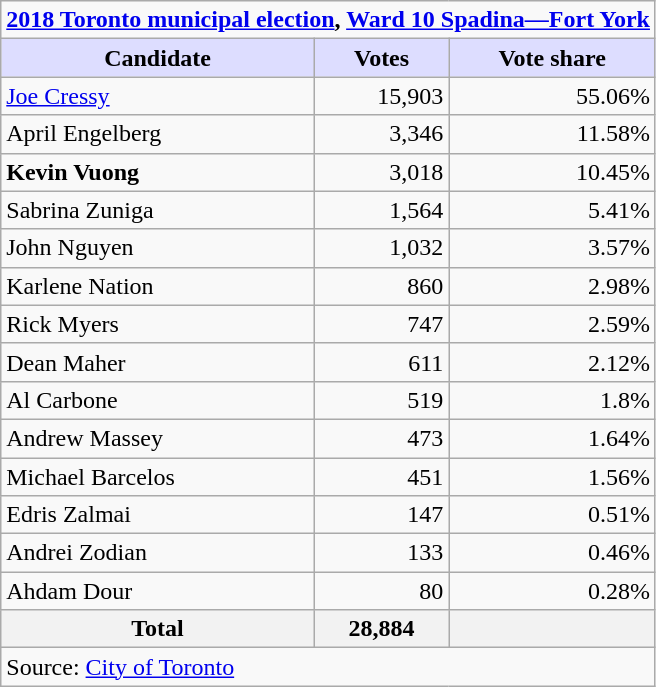<table class="wikitable plainrowheaders">
<tr>
<td colspan="3"><strong><a href='#'>2018 Toronto municipal election</a>, <a href='#'>Ward 10 Spadina—Fort York</a></strong></td>
</tr>
<tr>
<th scope="col" style="background:#ddf;">Candidate</th>
<th scope="col" style="background:#ddf;">Votes</th>
<th scope="col" style="background:#ddf;">Vote share</th>
</tr>
<tr>
<td scope="row"><a href='#'>Joe Cressy</a></td>
<td align="right">15,903</td>
<td align="right">55.06%</td>
</tr>
<tr>
<td scope="row">April Engelberg</td>
<td align="right">3,346</td>
<td align="right">11.58%</td>
</tr>
<tr>
<td scope="row"><strong>Kevin Vuong</strong></td>
<td align="right">3,018</td>
<td align="right">10.45%</td>
</tr>
<tr>
<td scope="row">Sabrina Zuniga</td>
<td align="right">1,564</td>
<td align="right">5.41%</td>
</tr>
<tr>
<td scope="row">John Nguyen</td>
<td align="right">1,032</td>
<td align="right">3.57%</td>
</tr>
<tr>
<td scope="row">Karlene Nation</td>
<td align="right">860</td>
<td align="right">2.98%</td>
</tr>
<tr>
<td scope="row">Rick Myers</td>
<td align="right">747</td>
<td align="right">2.59%</td>
</tr>
<tr>
<td scope="row">Dean Maher</td>
<td align="right">611</td>
<td align="right">2.12%</td>
</tr>
<tr>
<td>Al Carbone</td>
<td align="right">519</td>
<td align="right">1.8%</td>
</tr>
<tr>
<td>Andrew Massey</td>
<td align="right">473</td>
<td align="right">1.64%</td>
</tr>
<tr>
<td>Michael Barcelos</td>
<td align="right">451</td>
<td align="right">1.56%</td>
</tr>
<tr>
<td>Edris Zalmai</td>
<td align="right">147</td>
<td align="right">0.51%</td>
</tr>
<tr>
<td>Andrei Zodian</td>
<td align="right">133</td>
<td align="right">0.46%</td>
</tr>
<tr>
<td>Ahdam Dour</td>
<td align="right">80</td>
<td align="right">0.28%</td>
</tr>
<tr>
<th scope="row"><strong>Total</strong></th>
<th align="right">28,884</th>
<th align="right"></th>
</tr>
<tr>
<td colspan="3">Source: <a href='#'>City of Toronto</a></td>
</tr>
</table>
